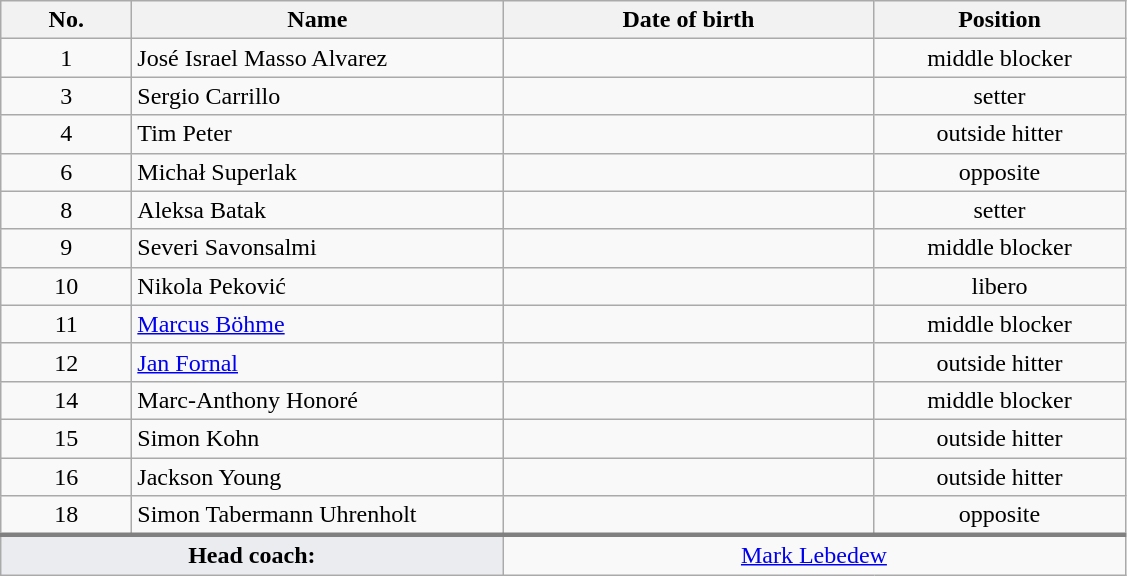<table class="wikitable sortable" style="font-size:100%; text-align:center;">
<tr>
<th style="width:5em">No.</th>
<th style="width:15em">Name</th>
<th style="width:15em">Date of birth</th>
<th style="width:10em">Position</th>
</tr>
<tr>
<td>1</td>
<td align=left> José Israel Masso Alvarez</td>
<td align=right></td>
<td>middle blocker</td>
</tr>
<tr>
<td>3</td>
<td align=left> Sergio Carrillo</td>
<td align=right></td>
<td>setter</td>
</tr>
<tr>
<td>4</td>
<td align=left> Tim Peter</td>
<td align=right></td>
<td>outside hitter</td>
</tr>
<tr>
<td>6</td>
<td align=left> Michał Superlak</td>
<td align=right></td>
<td>opposite</td>
</tr>
<tr>
<td>8</td>
<td align=left> Aleksa Batak</td>
<td align=right></td>
<td>setter</td>
</tr>
<tr>
<td>9</td>
<td align=left> Severi Savonsalmi</td>
<td align=right></td>
<td>middle blocker</td>
</tr>
<tr>
<td>10</td>
<td align=left> Nikola Peković</td>
<td align=right></td>
<td>libero</td>
</tr>
<tr>
<td>11</td>
<td align=left> <a href='#'>Marcus Böhme</a></td>
<td align=right></td>
<td>middle blocker</td>
</tr>
<tr>
<td>12</td>
<td align=left> <a href='#'>Jan Fornal</a></td>
<td align=right></td>
<td>outside hitter</td>
</tr>
<tr>
<td>14</td>
<td align=left> Marc-Anthony Honoré</td>
<td align=right></td>
<td>middle blocker</td>
</tr>
<tr>
<td>15</td>
<td align=left> Simon Kohn</td>
<td align=right></td>
<td>outside hitter</td>
</tr>
<tr>
<td>16</td>
<td align=left> Jackson Young</td>
<td align=right></td>
<td>outside hitter</td>
</tr>
<tr>
<td>18</td>
<td align=left> Simon Tabermann Uhrenholt</td>
<td align=right></td>
<td>opposite</td>
</tr>
<tr class="sortbottom" style="border-top: 3px solid grey">
<td colspan=2 style="background:#EAECF0"><strong>Head coach:</strong></td>
<td colspan=3> <a href='#'>Mark Lebedew</a></td>
</tr>
</table>
